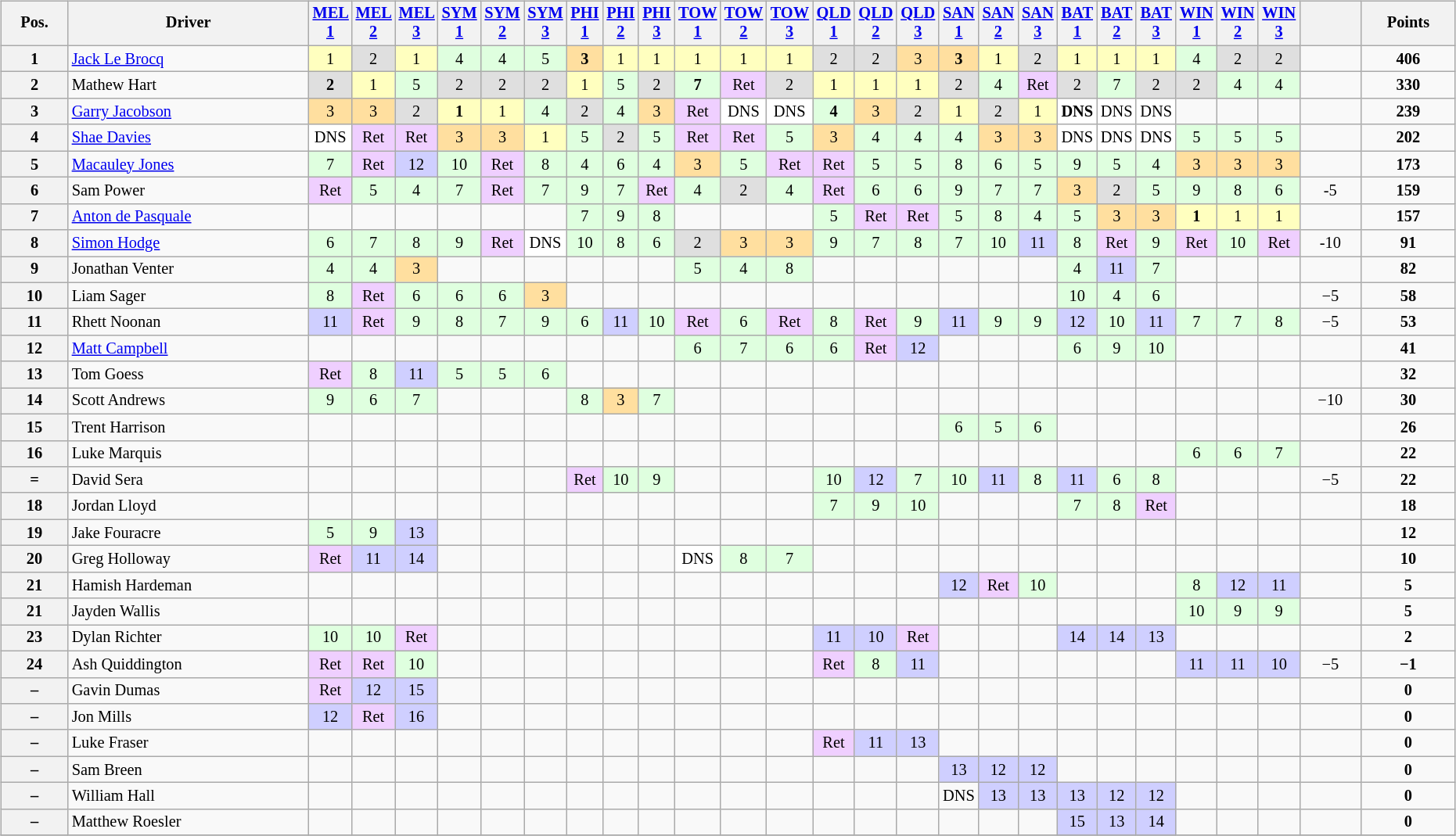<table>
<tr>
<td><br><table class="wikitable" style="font-size:85%; text-align:center">
<tr valign="top">
<th valign="middle">Pos.</th>
<th valign="middle">Driver</th>
<th width="2%"><a href='#'>MEL 1</a></th>
<th width="2%"><a href='#'>MEL 2</a></th>
<th width="2%"><a href='#'>MEL 3</a></th>
<th width="2%"><a href='#'>SYM 1</a></th>
<th width="2%"><a href='#'>SYM 2</a></th>
<th width="2%"><a href='#'>SYM 3</a></th>
<th width="2%"><a href='#'>PHI 1</a></th>
<th width="2%"><a href='#'>PHI 2</a></th>
<th width="2%"><a href='#'>PHI 3</a></th>
<th width="2%"><a href='#'>TOW 1</a></th>
<th width="2%"><a href='#'>TOW 2</a></th>
<th width="2%"><a href='#'>TOW 3</a></th>
<th width="2%"><a href='#'>QLD 1</a></th>
<th width="2%"><a href='#'>QLD 2</a></th>
<th width="2%"><a href='#'>QLD 3</a></th>
<th width="2%"><a href='#'>SAN 1</a></th>
<th width="2%"><a href='#'>SAN 2</a></th>
<th width="2%"><a href='#'>SAN 3</a></th>
<th width="2%"><a href='#'>BAT 1</a></th>
<th width="2%"><a href='#'>BAT 2</a></th>
<th width="2%"><a href='#'>BAT 3</a></th>
<th width="2%"><a href='#'>WIN 1</a></th>
<th width="2%"><a href='#'>WIN 2</a></th>
<th width="2%"><a href='#'>WIN 3</a></th>
<th valign="middle"> </th>
<th valign="middle">Points</th>
</tr>
<tr>
<th>1</th>
<td align=left><a href='#'>Jack Le Brocq</a></td>
<td style="background:#ffffbf;">1</td>
<td style="background:#dfdfdf;">2</td>
<td style="background:#ffffbf;">1</td>
<td style="background:#dfffdf;">4</td>
<td style="background:#dfffdf;">4</td>
<td style="background:#dfffdf;">5</td>
<td style="background:#ffdf9f;"><strong>3</strong></td>
<td style="background:#ffffbf;">1</td>
<td style="background:#ffffbf;">1</td>
<td style="background:#ffffbf;">1</td>
<td style="background:#ffffbf;">1</td>
<td style="background:#ffffbf;">1</td>
<td style="background:#dfdfdf;">2</td>
<td style="background:#dfdfdf;">2</td>
<td style="background:#ffdf9f;">3</td>
<td style="background:#ffdf9f;"><strong>3</strong></td>
<td style="background:#ffffbf;">1</td>
<td style="background:#dfdfdf;">2</td>
<td style="background:#ffffbf;">1</td>
<td style="background:#ffffbf;">1</td>
<td style="background:#ffffbf;">1</td>
<td style="background:#dfffdf;">4</td>
<td style="background:#dfdfdf;">2</td>
<td style="background:#dfdfdf;">2</td>
<td></td>
<td><strong>406</strong></td>
</tr>
<tr>
<th>2</th>
<td align=left>Mathew Hart</td>
<td style="background:#dfdfdf;"><strong>2</strong></td>
<td style="background:#ffffbf;">1</td>
<td style="background:#dfffdf;">5</td>
<td style="background:#dfdfdf;">2</td>
<td style="background:#dfdfdf;">2</td>
<td style="background:#dfdfdf;">2</td>
<td style="background:#ffffbf;">1</td>
<td style="background:#dfffdf;">5</td>
<td style="background:#dfdfdf;">2</td>
<td style="background:#dfffdf;"><strong>7</strong></td>
<td style="background:#efcfff;">Ret</td>
<td style="background:#dfdfdf;">2</td>
<td style="background:#ffffbf;">1</td>
<td style="background:#ffffbf;">1</td>
<td style="background:#ffffbf;">1</td>
<td style="background:#dfdfdf;">2</td>
<td style="background:#dfffdf;">4</td>
<td style="background:#efcfff;">Ret</td>
<td style="background:#dfdfdf;">2</td>
<td style="background:#dfffdf;">7</td>
<td style="background:#dfdfdf;">2</td>
<td style="background:#dfdfdf;">2</td>
<td style="background:#dfffdf;">4</td>
<td style="background:#dfffdf;">4</td>
<td></td>
<td><strong>330</strong></td>
</tr>
<tr>
<th>3</th>
<td align=left><a href='#'>Garry Jacobson</a></td>
<td style="background:#ffdf9f;">3</td>
<td style="background:#ffdf9f;">3</td>
<td style="background:#dfdfdf;">2</td>
<td style="background:#ffffbf;"><strong>1</strong></td>
<td style="background:#ffffbf;">1</td>
<td style="background:#dfffdf;">4</td>
<td style="background:#dfdfdf;">2</td>
<td style="background:#dfffdf;">4</td>
<td style="background:#ffdf9f;">3</td>
<td style="background:#efcfff;">Ret</td>
<td style="background:#ffffff;">DNS</td>
<td style="background:#ffffff;">DNS</td>
<td style="background:#dfffdf;"><strong>4</strong></td>
<td style="background:#ffdf9f;">3</td>
<td style="background:#dfdfdf;">2</td>
<td style="background:#ffffbf;">1</td>
<td style="background:#dfdfdf;">2</td>
<td style="background:#ffffbf;">1</td>
<td style="background:#ffffff;"><strong>DNS</strong></td>
<td style="background:#ffffff;">DNS</td>
<td style="background:#ffffff;">DNS</td>
<td></td>
<td></td>
<td></td>
<td></td>
<td><strong>239</strong></td>
</tr>
<tr>
<th>4</th>
<td align=left><a href='#'>Shae Davies</a></td>
<td style="background:#ffffff;">DNS</td>
<td style="background:#efcfff;">Ret</td>
<td style="background:#efcfff;">Ret</td>
<td style="background:#ffdf9f;">3</td>
<td style="background:#ffdf9f;">3</td>
<td style="background:#ffffbf;">1</td>
<td style="background:#dfffdf;">5</td>
<td style="background:#dfdfdf;">2</td>
<td style="background:#dfffdf;">5</td>
<td style="background:#efcfff;">Ret</td>
<td style="background:#efcfff;">Ret</td>
<td style="background:#dfffdf;">5</td>
<td style="background:#ffdf9f;">3</td>
<td style="background:#dfffdf;">4</td>
<td style="background:#dfffdf;">4</td>
<td style="background:#dfffdf;">4</td>
<td style="background:#ffdf9f;">3</td>
<td style="background:#ffdf9f;">3</td>
<td style="background:#ffffff;">DNS</td>
<td style="background:#ffffff;">DNS</td>
<td style="background:#ffffff;">DNS</td>
<td style="background:#dfffdf;">5</td>
<td style="background:#dfffdf;">5</td>
<td style="background:#dfffdf;">5</td>
<td></td>
<td><strong>202</strong></td>
</tr>
<tr>
<th>5</th>
<td align=left><a href='#'>Macauley Jones</a></td>
<td style="background:#dfffdf;">7</td>
<td style="background:#efcfff;">Ret</td>
<td style="background:#cfcfff;">12</td>
<td style="background:#dfffdf;">10</td>
<td style="background:#efcfff;">Ret</td>
<td style="background:#dfffdf;">8</td>
<td style="background:#dfffdf;">4</td>
<td style="background:#dfffdf;">6</td>
<td style="background:#dfffdf;">4</td>
<td style="background:#ffdf9f;">3</td>
<td style="background:#dfffdf;">5</td>
<td style="background:#efcfff;">Ret</td>
<td style="background:#efcfff;">Ret</td>
<td style="background:#dfffdf;">5</td>
<td style="background:#dfffdf;">5</td>
<td style="background:#dfffdf;">8</td>
<td style="background:#dfffdf;">6</td>
<td style="background:#dfffdf;">5</td>
<td style="background:#dfffdf;">9</td>
<td style="background:#dfffdf;">5</td>
<td style="background:#dfffdf;">4</td>
<td style="background:#ffdf9f;">3</td>
<td style="background:#ffdf9f;">3</td>
<td style="background:#ffdf9f;">3</td>
<td></td>
<td><strong>173</strong></td>
</tr>
<tr>
<th>6</th>
<td align=left>Sam Power</td>
<td style="background:#efcfff;">Ret</td>
<td style="background:#dfffdf;">5</td>
<td style="background:#dfffdf;">4</td>
<td style="background:#dfffdf;">7</td>
<td style="background:#efcfff;">Ret</td>
<td style="background:#dfffdf;">7</td>
<td style="background:#dfffdf;">9</td>
<td style="background:#dfffdf;">7</td>
<td style="background:#efcfff;">Ret</td>
<td style="background:#dfffdf;">4</td>
<td style="background:#dfdfdf;">2</td>
<td style="background:#dfffdf;">4</td>
<td style="background:#efcfff;">Ret</td>
<td style="background:#dfffdf;">6</td>
<td style="background:#dfffdf;">6</td>
<td style="background:#dfffdf;">9</td>
<td style="background:#dfffdf;">7</td>
<td style="background:#dfffdf;">7</td>
<td style="background:#ffdf9f;">3</td>
<td style="background:#dfdfdf;">2</td>
<td style="background:#dfffdf;">5</td>
<td style="background:#dfffdf;">9</td>
<td style="background:#dfffdf;">8</td>
<td style="background:#dfffdf;">6</td>
<td>-5</td>
<td><strong>159</strong></td>
</tr>
<tr>
<th>7</th>
<td align=left><a href='#'>Anton de Pasquale</a></td>
<td></td>
<td></td>
<td></td>
<td></td>
<td></td>
<td></td>
<td style="background:#dfffdf;">7</td>
<td style="background:#dfffdf;">9</td>
<td style="background:#dfffdf;">8</td>
<td></td>
<td></td>
<td></td>
<td style="background:#dfffdf;">5</td>
<td style="background:#efcfff;">Ret</td>
<td style="background:#efcfff;">Ret</td>
<td style="background:#dfffdf;">5</td>
<td style="background:#dfffdf;">8</td>
<td style="background:#dfffdf;">4</td>
<td style="background:#dfffdf;">5</td>
<td style="background:#ffdf9f;">3</td>
<td style="background:#ffdf9f;">3</td>
<td style="background:#ffffbf;"><strong>1</strong></td>
<td style="background:#ffffbf;">1</td>
<td style="background:#ffffbf;">1</td>
<td></td>
<td><strong>157</strong></td>
</tr>
<tr>
<th>8</th>
<td align=left><a href='#'>Simon Hodge</a></td>
<td style="background:#dfffdf;">6</td>
<td style="background:#dfffdf;">7</td>
<td style="background:#dfffdf;">8</td>
<td style="background:#dfffdf;">9</td>
<td style="background:#efcfff;">Ret</td>
<td style="background:#ffffff;">DNS</td>
<td style="background:#dfffdf;">10</td>
<td style="background:#dfffdf;">8</td>
<td style="background:#dfffdf;">6</td>
<td style="background:#dfdfdf;">2</td>
<td style="background:#ffdf9f;">3</td>
<td style="background:#ffdf9f;">3</td>
<td style="background:#dfffdf;">9</td>
<td style="background:#dfffdf;">7</td>
<td style="background:#dfffdf;">8</td>
<td style="background:#dfffdf;">7</td>
<td style="background:#dfffdf;">10</td>
<td style="background:#cfcfff;">11</td>
<td style="background:#dfffdf;">8</td>
<td style="background:#efcfff;">Ret</td>
<td style="background:#dfffdf;">9</td>
<td style="background:#efcfff;">Ret</td>
<td style="background:#dfffdf;">10</td>
<td style="background:#efcfff;">Ret</td>
<td>-10</td>
<td><strong>91</strong></td>
</tr>
<tr>
<th>9</th>
<td align=left>Jonathan Venter</td>
<td style="background:#dfffdf;">4</td>
<td style="background:#dfffdf;">4</td>
<td style="background:#ffdf9f;">3</td>
<td></td>
<td></td>
<td></td>
<td></td>
<td></td>
<td></td>
<td style="background:#dfffdf;">5</td>
<td style="background:#dfffdf;">4</td>
<td style="background:#dfffdf;">8</td>
<td></td>
<td></td>
<td></td>
<td></td>
<td></td>
<td></td>
<td style="background:#dfffdf;">4</td>
<td style="background:#cfcfff;">11</td>
<td style="background:#dfffdf;">7</td>
<td></td>
<td></td>
<td></td>
<td></td>
<td><strong>82</strong></td>
</tr>
<tr>
<th>10</th>
<td align=left>Liam Sager</td>
<td style="background:#dfffdf;">8</td>
<td style="background:#efcfff;">Ret</td>
<td style="background:#dfffdf;">6</td>
<td style="background:#dfffdf;">6</td>
<td style="background:#dfffdf;">6</td>
<td style="background:#ffdf9f;">3</td>
<td></td>
<td></td>
<td></td>
<td></td>
<td></td>
<td></td>
<td></td>
<td></td>
<td></td>
<td></td>
<td></td>
<td></td>
<td style="background:#dfffdf;">10</td>
<td style="background:#dfffdf;">4</td>
<td style="background:#dfffdf;">6</td>
<td></td>
<td></td>
<td></td>
<td>−5</td>
<td><strong>58</strong></td>
</tr>
<tr>
<th>11</th>
<td align=left>Rhett Noonan</td>
<td style="background:#cfcfff;">11</td>
<td style="background:#efcfff;">Ret</td>
<td style="background:#dfffdf;">9</td>
<td style="background:#dfffdf;">8</td>
<td style="background:#dfffdf;">7</td>
<td style="background:#dfffdf;">9</td>
<td style="background:#dfffdf;">6</td>
<td style="background:#cfcfff;">11</td>
<td style="background:#dfffdf;">10</td>
<td style="background:#efcfff;">Ret</td>
<td style="background:#dfffdf;">6</td>
<td style="background:#efcfff;">Ret</td>
<td style="background:#dfffdf;">8</td>
<td style="background:#efcfff;">Ret</td>
<td style="background:#dfffdf;">9</td>
<td style="background:#cfcfff;">11</td>
<td style="background:#dfffdf;">9</td>
<td style="background:#dfffdf;">9</td>
<td style="background:#cfcfff;">12</td>
<td style="background:#dfffdf;">10</td>
<td style="background:#cfcfff;">11</td>
<td style="background:#dfffdf;">7</td>
<td style="background:#dfffdf;">7</td>
<td style="background:#dfffdf;">8</td>
<td>−5</td>
<td><strong>53</strong></td>
</tr>
<tr>
<th>12</th>
<td align=left><a href='#'>Matt Campbell</a></td>
<td></td>
<td></td>
<td></td>
<td></td>
<td></td>
<td></td>
<td></td>
<td></td>
<td></td>
<td style="background:#dfffdf;">6</td>
<td style="background:#dfffdf;">7</td>
<td style="background:#dfffdf;">6</td>
<td style="background:#dfffdf;">6</td>
<td style="background:#efcfff;">Ret</td>
<td style="background:#cfcfff;">12</td>
<td></td>
<td></td>
<td></td>
<td style="background:#dfffdf;">6</td>
<td style="background:#dfffdf;">9</td>
<td style="background:#dfffdf;">10</td>
<td></td>
<td></td>
<td></td>
<td></td>
<td><strong>41</strong></td>
</tr>
<tr>
<th>13</th>
<td align=left>Tom Goess</td>
<td style="background:#efcfff;">Ret</td>
<td style="background:#dfffdf;">8</td>
<td style="background:#cfcfff;">11</td>
<td style="background:#dfffdf;">5</td>
<td style="background:#dfffdf;">5</td>
<td style="background:#dfffdf;">6</td>
<td></td>
<td></td>
<td></td>
<td></td>
<td></td>
<td></td>
<td></td>
<td></td>
<td></td>
<td></td>
<td></td>
<td></td>
<td></td>
<td></td>
<td></td>
<td></td>
<td></td>
<td></td>
<td></td>
<td><strong>32</strong></td>
</tr>
<tr>
<th>14</th>
<td align=left>Scott Andrews</td>
<td style="background:#dfffdf;">9</td>
<td style="background:#dfffdf;">6</td>
<td style="background:#dfffdf;">7</td>
<td></td>
<td></td>
<td></td>
<td style="background:#dfffdf;">8</td>
<td style="background:#ffdf9f;">3</td>
<td style="background:#dfffdf;">7</td>
<td></td>
<td></td>
<td></td>
<td></td>
<td></td>
<td></td>
<td></td>
<td></td>
<td></td>
<td></td>
<td></td>
<td></td>
<td></td>
<td></td>
<td></td>
<td>−10</td>
<td><strong>30</strong></td>
</tr>
<tr>
<th>15</th>
<td align=left>Trent Harrison</td>
<td></td>
<td></td>
<td></td>
<td></td>
<td></td>
<td></td>
<td></td>
<td></td>
<td></td>
<td></td>
<td></td>
<td></td>
<td></td>
<td></td>
<td></td>
<td style="background:#dfffdf;">6</td>
<td style="background:#dfffdf;">5</td>
<td style="background:#dfffdf;">6</td>
<td></td>
<td></td>
<td></td>
<td></td>
<td></td>
<td></td>
<td></td>
<td><strong>26</strong></td>
</tr>
<tr>
<th>16</th>
<td align=left>Luke Marquis</td>
<td></td>
<td></td>
<td></td>
<td></td>
<td></td>
<td></td>
<td></td>
<td></td>
<td></td>
<td></td>
<td></td>
<td></td>
<td></td>
<td></td>
<td></td>
<td></td>
<td></td>
<td></td>
<td></td>
<td></td>
<td></td>
<td style="background:#dfffdf;">6</td>
<td style="background:#dfffdf;">6</td>
<td style="background:#dfffdf;">7</td>
<td></td>
<td><strong>22</strong></td>
</tr>
<tr>
<th>=</th>
<td align=left>David Sera</td>
<td></td>
<td></td>
<td></td>
<td></td>
<td></td>
<td></td>
<td style="background:#efcfff;">Ret</td>
<td style="background:#dfffdf;">10</td>
<td style="background:#dfffdf;">9</td>
<td></td>
<td></td>
<td></td>
<td style="background:#dfffdf;">10</td>
<td style="background:#cfcfff;">12</td>
<td style="background:#dfffdf;">7</td>
<td style="background:#dfffdf;">10</td>
<td style="background:#cfcfff;">11</td>
<td style="background:#dfffdf;">8</td>
<td style="background:#cfcfff;">11</td>
<td style="background:#dfffdf;">6</td>
<td style="background:#dfffdf;">8</td>
<td></td>
<td></td>
<td></td>
<td>−5</td>
<td><strong>22</strong></td>
</tr>
<tr>
<th>18</th>
<td align=left>Jordan Lloyd</td>
<td></td>
<td></td>
<td></td>
<td></td>
<td></td>
<td></td>
<td></td>
<td></td>
<td></td>
<td></td>
<td></td>
<td></td>
<td style="background:#dfffdf;">7</td>
<td style="background:#dfffdf;">9</td>
<td style="background:#dfffdf;">10</td>
<td></td>
<td></td>
<td></td>
<td style="background:#dfffdf;">7</td>
<td style="background:#dfffdf;">8</td>
<td style="background:#efcfff;">Ret</td>
<td></td>
<td></td>
<td></td>
<td></td>
<td><strong>18</strong></td>
</tr>
<tr>
<th>19</th>
<td align=left>Jake Fouracre</td>
<td style="background:#dfffdf;">5</td>
<td style="background:#dfffdf;">9</td>
<td style="background:#cfcfff;">13</td>
<td></td>
<td></td>
<td></td>
<td></td>
<td></td>
<td></td>
<td></td>
<td></td>
<td></td>
<td></td>
<td></td>
<td></td>
<td></td>
<td></td>
<td></td>
<td></td>
<td></td>
<td></td>
<td></td>
<td></td>
<td></td>
<td></td>
<td><strong>12</strong></td>
</tr>
<tr>
<th>20</th>
<td align=left>Greg Holloway</td>
<td style="background:#efcfff;">Ret</td>
<td style="background:#cfcfff;">11</td>
<td style="background:#cfcfff;">14</td>
<td></td>
<td></td>
<td></td>
<td></td>
<td></td>
<td></td>
<td style="background:#ffffff;">DNS</td>
<td style="background:#dfffdf;">8</td>
<td style="background:#dfffdf;">7</td>
<td></td>
<td></td>
<td></td>
<td></td>
<td></td>
<td></td>
<td></td>
<td></td>
<td></td>
<td></td>
<td></td>
<td></td>
<td></td>
<td><strong>10</strong></td>
</tr>
<tr>
<th>21</th>
<td align=left>Hamish Hardeman</td>
<td></td>
<td></td>
<td></td>
<td></td>
<td></td>
<td></td>
<td></td>
<td></td>
<td></td>
<td></td>
<td></td>
<td></td>
<td></td>
<td></td>
<td></td>
<td style="background:#cfcfff;">12</td>
<td style="background:#efcfff;">Ret</td>
<td style="background:#dfffdf;">10</td>
<td></td>
<td></td>
<td></td>
<td style="background:#dfffdf;">8</td>
<td style="background:#cfcfff;">12</td>
<td style="background:#cfcfff;">11</td>
<td></td>
<td><strong>5</strong></td>
</tr>
<tr>
<th>21</th>
<td align=left>Jayden Wallis</td>
<td></td>
<td></td>
<td></td>
<td></td>
<td></td>
<td></td>
<td></td>
<td></td>
<td></td>
<td></td>
<td></td>
<td></td>
<td></td>
<td></td>
<td></td>
<td></td>
<td></td>
<td></td>
<td></td>
<td></td>
<td></td>
<td style="background:#dfffdf;">10</td>
<td style="background:#dfffdf;">9</td>
<td style="background:#dfffdf;">9</td>
<td></td>
<td><strong>5</strong></td>
</tr>
<tr>
<th>23</th>
<td align=left>Dylan Richter</td>
<td style="background:#dfffdf;">10</td>
<td style="background:#dfffdf;">10</td>
<td style="background:#efcfff;">Ret</td>
<td></td>
<td></td>
<td></td>
<td></td>
<td></td>
<td></td>
<td></td>
<td></td>
<td></td>
<td style="background:#cfcfff;">11</td>
<td style="background:#cfcfff;">10</td>
<td style="background:#efcfff;">Ret</td>
<td></td>
<td></td>
<td></td>
<td style="background:#cfcfff;">14</td>
<td style="background:#cfcfff;">14</td>
<td style="background:#cfcfff;">13</td>
<td></td>
<td></td>
<td></td>
<td></td>
<td><strong>2</strong></td>
</tr>
<tr>
<th>24</th>
<td align=left>Ash Quiddington</td>
<td style="background:#efcfff;">Ret</td>
<td style="background:#efcfff;">Ret</td>
<td style="background:#dfffdf;">10</td>
<td></td>
<td></td>
<td></td>
<td></td>
<td></td>
<td></td>
<td></td>
<td></td>
<td></td>
<td style="background:#efcfff;">Ret</td>
<td style="background:#dfffdf;">8</td>
<td style="background:#cfcfff;">11</td>
<td></td>
<td></td>
<td></td>
<td></td>
<td></td>
<td></td>
<td style="background:#cfcfff;">11</td>
<td style="background:#cfcfff;">11</td>
<td style="background:#cfcfff;">10</td>
<td>−5</td>
<td><strong>−1</strong></td>
</tr>
<tr>
<th>–</th>
<td align=left>Gavin Dumas</td>
<td style="background:#efcfff;">Ret</td>
<td style="background:#cfcfff;">12</td>
<td style="background:#cfcfff;">15</td>
<td></td>
<td></td>
<td></td>
<td></td>
<td></td>
<td></td>
<td></td>
<td></td>
<td></td>
<td></td>
<td></td>
<td></td>
<td></td>
<td></td>
<td></td>
<td></td>
<td></td>
<td></td>
<td></td>
<td></td>
<td></td>
<td></td>
<td><strong>0</strong></td>
</tr>
<tr>
<th>–</th>
<td align=left>Jon Mills</td>
<td style="background:#cfcfff;">12</td>
<td style="background:#efcfff;">Ret</td>
<td style="background:#cfcfff;">16</td>
<td></td>
<td></td>
<td></td>
<td></td>
<td></td>
<td></td>
<td></td>
<td></td>
<td></td>
<td></td>
<td></td>
<td></td>
<td></td>
<td></td>
<td></td>
<td></td>
<td></td>
<td></td>
<td></td>
<td></td>
<td></td>
<td></td>
<td><strong>0</strong></td>
</tr>
<tr>
<th>–</th>
<td align=left>Luke Fraser</td>
<td></td>
<td></td>
<td></td>
<td></td>
<td></td>
<td></td>
<td></td>
<td></td>
<td></td>
<td></td>
<td></td>
<td></td>
<td style="background:#efcfff;">Ret</td>
<td style="background:#cfcfff;">11</td>
<td style="background:#cfcfff;">13</td>
<td></td>
<td></td>
<td></td>
<td></td>
<td></td>
<td></td>
<td></td>
<td></td>
<td></td>
<td></td>
<td><strong>0</strong></td>
</tr>
<tr>
<th>–</th>
<td align=left>Sam Breen</td>
<td></td>
<td></td>
<td></td>
<td></td>
<td></td>
<td></td>
<td></td>
<td></td>
<td></td>
<td></td>
<td></td>
<td></td>
<td></td>
<td></td>
<td></td>
<td style="background:#cfcfff;">13</td>
<td style="background:#cfcfff;">12</td>
<td style="background:#cfcfff;">12</td>
<td></td>
<td></td>
<td></td>
<td></td>
<td></td>
<td></td>
<td></td>
<td><strong>0</strong></td>
</tr>
<tr>
<th>–</th>
<td align=left>William Hall</td>
<td></td>
<td></td>
<td></td>
<td></td>
<td></td>
<td></td>
<td></td>
<td></td>
<td></td>
<td></td>
<td></td>
<td></td>
<td></td>
<td></td>
<td></td>
<td>DNS</td>
<td style="background:#cfcfff;">13</td>
<td style="background:#cfcfff;">13</td>
<td style="background:#cfcfff;">13</td>
<td style="background:#cfcfff;">12</td>
<td style="background:#cfcfff;">12</td>
<td></td>
<td></td>
<td></td>
<td></td>
<td><strong>0</strong></td>
</tr>
<tr>
<th>–</th>
<td align=left>Matthew Roesler</td>
<td></td>
<td></td>
<td></td>
<td></td>
<td></td>
<td></td>
<td></td>
<td></td>
<td></td>
<td></td>
<td></td>
<td></td>
<td></td>
<td></td>
<td></td>
<td></td>
<td></td>
<td></td>
<td style="background:#cfcfff;">15</td>
<td style="background:#cfcfff;">13</td>
<td style="background:#cfcfff;">14</td>
<td></td>
<td></td>
<td></td>
<td></td>
<td><strong>0</strong></td>
</tr>
<tr>
</tr>
</table>
</td>
<td valign="top"><br></td>
</tr>
</table>
